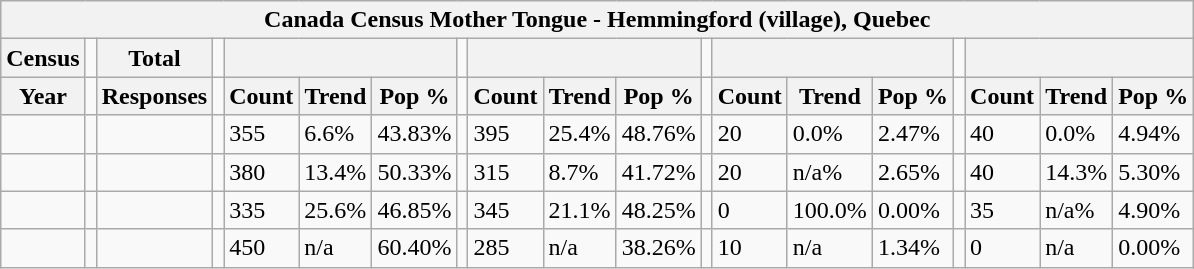<table class="wikitable">
<tr>
<th colspan="19">Canada Census Mother Tongue - Hemmingford (village), Quebec</th>
</tr>
<tr>
<th>Census</th>
<td></td>
<th>Total</th>
<td colspan="1"></td>
<th colspan="3"></th>
<td colspan="1"></td>
<th colspan="3"></th>
<td colspan="1"></td>
<th colspan="3"></th>
<td colspan="1"></td>
<th colspan="3"></th>
</tr>
<tr>
<th>Year</th>
<td></td>
<th>Responses</th>
<td></td>
<th>Count</th>
<th>Trend</th>
<th>Pop %</th>
<td></td>
<th>Count</th>
<th>Trend</th>
<th>Pop %</th>
<td></td>
<th>Count</th>
<th>Trend</th>
<th>Pop %</th>
<td></td>
<th>Count</th>
<th>Trend</th>
<th>Pop %</th>
</tr>
<tr>
<td></td>
<td></td>
<td></td>
<td></td>
<td>355</td>
<td> 6.6%</td>
<td>43.83%</td>
<td></td>
<td>395</td>
<td> 25.4%</td>
<td>48.76%</td>
<td></td>
<td>20</td>
<td> 0.0%</td>
<td>2.47%</td>
<td></td>
<td>40</td>
<td> 0.0%</td>
<td>4.94%</td>
</tr>
<tr>
<td></td>
<td></td>
<td></td>
<td></td>
<td>380</td>
<td> 13.4%</td>
<td>50.33%</td>
<td></td>
<td>315</td>
<td> 8.7%</td>
<td>41.72%</td>
<td></td>
<td>20</td>
<td> n/a%</td>
<td>2.65%</td>
<td></td>
<td>40</td>
<td> 14.3%</td>
<td>5.30%</td>
</tr>
<tr>
<td></td>
<td></td>
<td></td>
<td></td>
<td>335</td>
<td> 25.6%</td>
<td>46.85%</td>
<td></td>
<td>345</td>
<td> 21.1%</td>
<td>48.25%</td>
<td></td>
<td>0</td>
<td> 100.0%</td>
<td>0.00%</td>
<td></td>
<td>35</td>
<td> n/a%</td>
<td>4.90%</td>
</tr>
<tr>
<td></td>
<td></td>
<td></td>
<td></td>
<td>450</td>
<td>n/a</td>
<td>60.40%</td>
<td></td>
<td>285</td>
<td>n/a</td>
<td>38.26%</td>
<td></td>
<td>10</td>
<td>n/a</td>
<td>1.34%</td>
<td></td>
<td>0</td>
<td>n/a</td>
<td>0.00%</td>
</tr>
</table>
